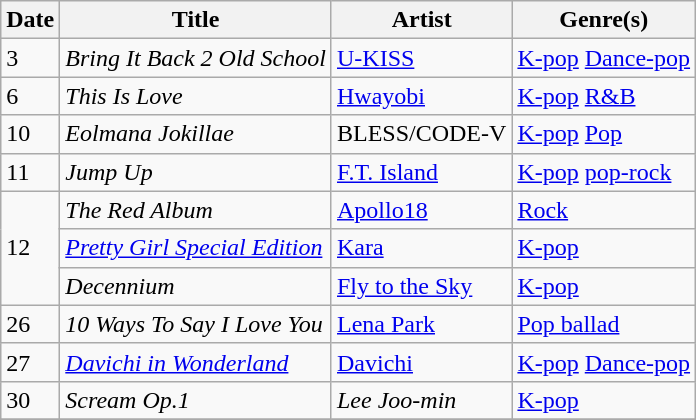<table class="wikitable" style="text-align: left;">
<tr>
<th>Date</th>
<th>Title</th>
<th>Artist</th>
<th>Genre(s)</th>
</tr>
<tr>
<td rowspan="1">3</td>
<td><em>Bring It Back 2 Old School</em></td>
<td><a href='#'>U-KISS</a></td>
<td><a href='#'>K-pop</a> <a href='#'>Dance-pop</a></td>
</tr>
<tr>
<td rowspan="1">6</td>
<td><em>This Is Love</em></td>
<td><a href='#'>Hwayobi</a></td>
<td><a href='#'>K-pop</a> <a href='#'>R&B</a></td>
</tr>
<tr>
<td rowspan="1">10</td>
<td><em>Eolmana Jokillae</em></td>
<td>BLESS/CODE-V</td>
<td><a href='#'>K-pop</a> <a href='#'>Pop</a></td>
</tr>
<tr>
<td rowspan="1">11</td>
<td><em>Jump Up</em></td>
<td><a href='#'>F.T. Island</a></td>
<td><a href='#'>K-pop</a> <a href='#'>pop-rock</a></td>
</tr>
<tr>
<td rowspan="3">12</td>
<td><em>The Red Album</em></td>
<td><a href='#'>Apollo18</a></td>
<td><a href='#'>Rock</a></td>
</tr>
<tr>
<td><em><a href='#'>Pretty Girl Special Edition</a></em></td>
<td><a href='#'>Kara</a></td>
<td><a href='#'>K-pop</a></td>
</tr>
<tr>
<td><em>Decennium</em></td>
<td><a href='#'>Fly to the Sky</a></td>
<td><a href='#'>K-pop</a></td>
</tr>
<tr>
<td>26</td>
<td><em>10 Ways To Say I Love You</em></td>
<td><a href='#'>Lena Park</a></td>
<td><a href='#'>Pop ballad</a></td>
</tr>
<tr>
<td rowspan="1">27</td>
<td><em><a href='#'>Davichi in Wonderland</a></em></td>
<td><a href='#'>Davichi</a></td>
<td><a href='#'>K-pop</a> <a href='#'>Dance-pop</a></td>
</tr>
<tr>
<td rowspan="1">30</td>
<td><em>Scream Op.1</em></td>
<td><em>Lee Joo-min</em></td>
<td><a href='#'>K-pop</a></td>
</tr>
<tr>
</tr>
</table>
